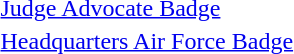<table>
<tr>
<td></td>
<td><a href='#'>Judge Advocate Badge</a></td>
</tr>
<tr>
<td></td>
<td><a href='#'>Headquarters Air Force Badge</a></td>
</tr>
</table>
